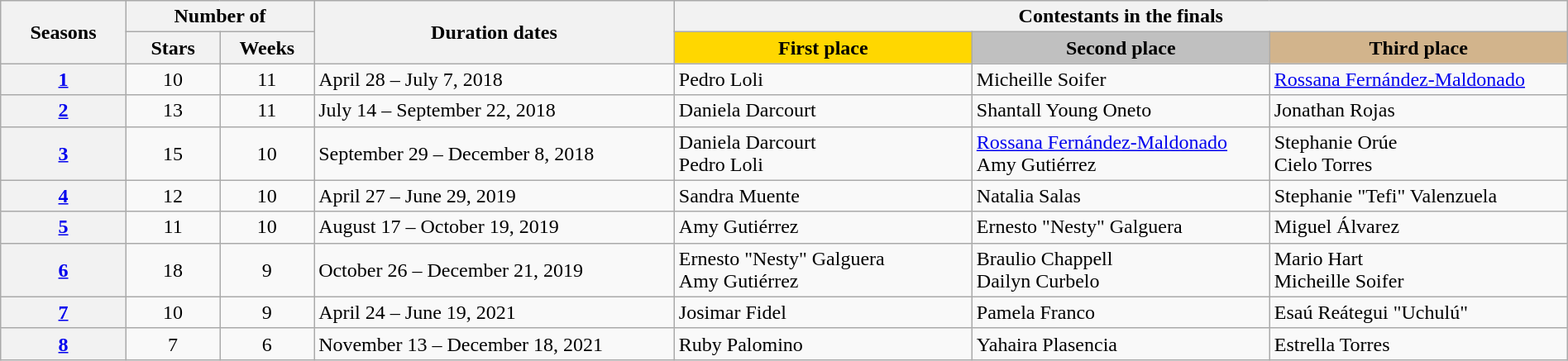<table class="wikitable" style="white-space:nowrap; width:100%;">
<tr>
<th rowspan="2" style="width:08%">Seasons</th>
<th colspan="2" style="width:12%">Number of</th>
<th rowspan="2" style="width:23%">Duration dates</th>
<th colspan="3" style="width:57%">Contestants in the finals</th>
</tr>
<tr>
<th style="width:6%">Stars</th>
<th style="width:6%">Weeks</th>
<th style="width:19%; background:gold">First place</th>
<th style="width:19%; background:silver">Second place</th>
<th style="width:19%; background:tan">Third place</th>
</tr>
<tr>
<th><a href='#'>1</a></th>
<td style="text-align:center">10</td>
<td style="text-align:center">11</td>
<td>April 28 – July 7, 2018</td>
<td>Pedro Loli</td>
<td>Micheille Soifer</td>
<td><a href='#'>Rossana Fernández-Maldonado</a></td>
</tr>
<tr>
<th><a href='#'>2</a></th>
<td style="text-align:center">13</td>
<td style="text-align:center">11</td>
<td>July 14 – September 22, 2018</td>
<td>Daniela Darcourt</td>
<td>Shantall Young Oneto</td>
<td>Jonathan Rojas</td>
</tr>
<tr>
<th><a href='#'>3</a></th>
<td style="text-align:center">15</td>
<td style="text-align:center">10</td>
<td>September 29 – December 8, 2018</td>
<td>Daniela Darcourt <br> Pedro Loli</td>
<td><a href='#'>Rossana Fernández-Maldonado</a> <br> Amy Gutiérrez</td>
<td>Stephanie Orúe <br> Cielo Torres</td>
</tr>
<tr>
<th><a href='#'>4</a></th>
<td style="text-align:center">12</td>
<td style="text-align:center">10</td>
<td>April 27 – June 29, 2019</td>
<td>Sandra Muente</td>
<td>Natalia Salas</td>
<td>Stephanie "Tefi" Valenzuela</td>
</tr>
<tr>
<th><a href='#'>5</a></th>
<td style="text-align:center">11</td>
<td style="text-align:center">10</td>
<td>August 17 – October 19, 2019</td>
<td>Amy Gutiérrez</td>
<td>Ernesto "Nesty" Galguera</td>
<td>Miguel Álvarez</td>
</tr>
<tr>
<th><a href='#'>6</a></th>
<td style="text-align:center">18</td>
<td style="text-align:center">9</td>
<td>October 26 – December 21, 2019</td>
<td>Ernesto "Nesty" Galguera <br> Amy Gutiérrez</td>
<td>Braulio Chappell <br> Dailyn Curbelo</td>
<td>Mario Hart <br> Micheille Soifer</td>
</tr>
<tr>
<th><a href='#'>7</a></th>
<td style="text-align:center">10</td>
<td style="text-align:center">9</td>
<td>April 24 – June 19, 2021</td>
<td>Josimar Fidel</td>
<td>Pamela Franco</td>
<td>Esaú Reátegui "Uchulú"</td>
</tr>
<tr>
<th><a href='#'>8</a></th>
<td style="text-align:center">7</td>
<td style="text-align:center">6</td>
<td>November 13 – December 18, 2021</td>
<td>Ruby Palomino</td>
<td>Yahaira Plasencia</td>
<td>Estrella Torres</td>
</tr>
</table>
